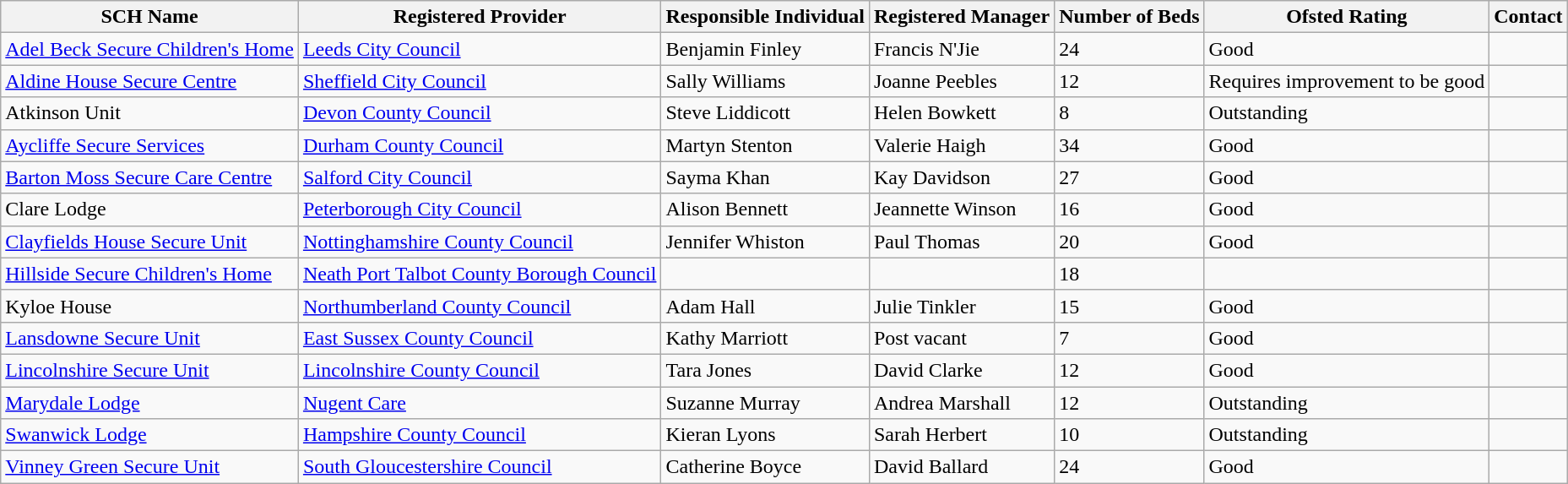<table class="wikitable">
<tr>
<th>SCH Name</th>
<th>Registered Provider</th>
<th>Responsible Individual</th>
<th>Registered Manager</th>
<th>Number of Beds</th>
<th>Ofsted Rating</th>
<th>Contact</th>
</tr>
<tr>
<td><a href='#'>Adel Beck Secure Children's Home</a></td>
<td><a href='#'>Leeds City Council</a></td>
<td>Benjamin Finley</td>
<td>Francis N'Jie</td>
<td>24</td>
<td>Good</td>
<td></td>
</tr>
<tr>
<td><a href='#'>Aldine House Secure Centre</a></td>
<td><a href='#'>Sheffield City Council</a></td>
<td>Sally Williams</td>
<td>Joanne Peebles</td>
<td>12</td>
<td>Requires improvement to be good</td>
<td></td>
</tr>
<tr>
<td>Atkinson Unit</td>
<td><a href='#'>Devon County Council</a></td>
<td>Steve Liddicott</td>
<td>Helen Bowkett</td>
<td>8</td>
<td>Outstanding</td>
<td></td>
</tr>
<tr>
<td><a href='#'>Aycliffe Secure Services</a></td>
<td><a href='#'>Durham County Council</a></td>
<td>Martyn Stenton</td>
<td>Valerie Haigh</td>
<td>34</td>
<td>Good</td>
<td></td>
</tr>
<tr>
<td><a href='#'>Barton Moss Secure Care Centre</a></td>
<td><a href='#'>Salford City Council</a></td>
<td>Sayma Khan</td>
<td>Kay Davidson</td>
<td>27</td>
<td>Good</td>
<td></td>
</tr>
<tr>
<td>Clare Lodge</td>
<td><a href='#'>Peterborough City Council</a></td>
<td>Alison Bennett</td>
<td>Jeannette Winson</td>
<td>16</td>
<td>Good</td>
<td></td>
</tr>
<tr>
<td><a href='#'>Clayfields House Secure Unit</a></td>
<td><a href='#'>Nottinghamshire County Council</a></td>
<td>Jennifer Whiston</td>
<td>Paul Thomas</td>
<td>20</td>
<td>Good</td>
<td></td>
</tr>
<tr>
<td><a href='#'>Hillside Secure Children's Home</a></td>
<td><a href='#'>Neath Port Talbot County Borough Council</a></td>
<td></td>
<td></td>
<td>18</td>
<td></td>
<td></td>
</tr>
<tr>
<td>Kyloe House</td>
<td><a href='#'>Northumberland County Council</a></td>
<td>Adam Hall</td>
<td>Julie Tinkler</td>
<td>15</td>
<td>Good</td>
<td></td>
</tr>
<tr>
<td><a href='#'>Lansdowne Secure Unit</a></td>
<td><a href='#'>East Sussex County Council</a></td>
<td>Kathy Marriott</td>
<td>Post vacant</td>
<td>7</td>
<td>Good</td>
<td></td>
</tr>
<tr>
<td><a href='#'>Lincolnshire Secure Unit</a></td>
<td><a href='#'>Lincolnshire County Council</a></td>
<td>Tara Jones</td>
<td>David Clarke</td>
<td>12</td>
<td>Good</td>
<td></td>
</tr>
<tr>
<td><a href='#'>Marydale Lodge</a></td>
<td><a href='#'>Nugent Care</a></td>
<td>Suzanne Murray</td>
<td>Andrea Marshall</td>
<td>12</td>
<td>Outstanding</td>
<td></td>
</tr>
<tr>
<td><a href='#'>Swanwick Lodge</a></td>
<td><a href='#'>Hampshire County Council</a></td>
<td>Kieran Lyons</td>
<td>Sarah Herbert</td>
<td>10</td>
<td>Outstanding</td>
<td></td>
</tr>
<tr>
<td><a href='#'>Vinney Green Secure Unit</a></td>
<td><a href='#'>South Gloucestershire Council</a></td>
<td>Catherine Boyce</td>
<td>David Ballard</td>
<td>24</td>
<td>Good</td>
<td></td>
</tr>
</table>
